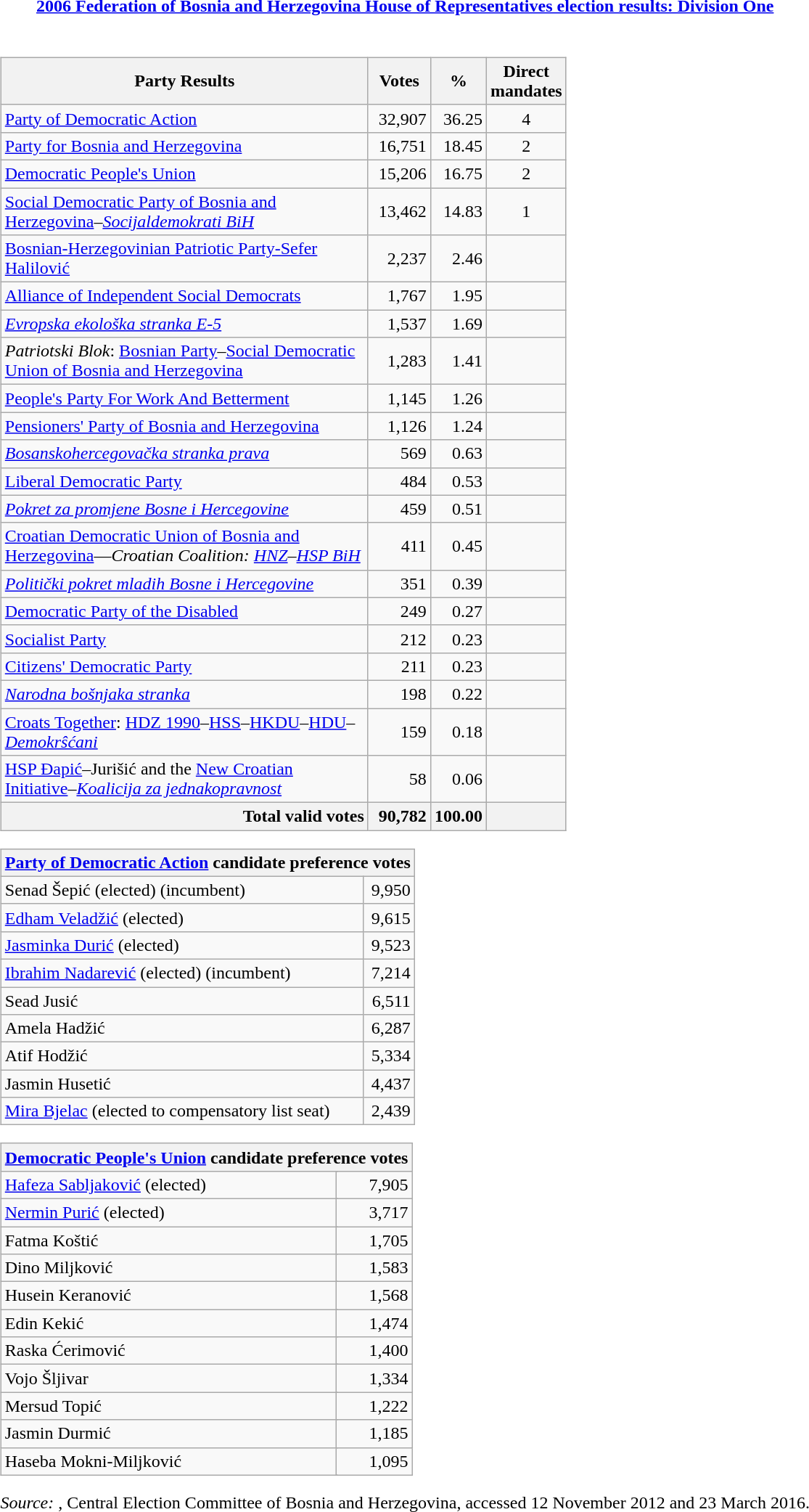<table class="toccolours collapsible collapsed" style="min-width:40em">
<tr>
<th><a href='#'>2006 Federation of Bosnia and Herzegovina House of Representatives election results: Division One</a></th>
</tr>
<tr>
<td><br><table class="wikitable">
<tr>
<th style="width: 330px">Party Results</th>
<th style="width: 50px">Votes</th>
<th style="width: 40px">%</th>
<th style="width: 40px">Direct mandates</th>
</tr>
<tr>
<td style="text-align: left"><a href='#'>Party of Democratic Action</a></td>
<td style="text-align: right">32,907</td>
<td style="text-align: right">36.25</td>
<td style="text-align: center">4</td>
</tr>
<tr>
<td style="text-align: left"><a href='#'>Party for Bosnia and Herzegovina</a></td>
<td style="text-align:right;">16,751</td>
<td style="text-align:right;">18.45</td>
<td style="text-align:center;">2</td>
</tr>
<tr>
<td style="text-align: left"><a href='#'>Democratic People's Union</a></td>
<td style="text-align:right;">15,206</td>
<td style="text-align:right;">16.75</td>
<td style="text-align:center;">2</td>
</tr>
<tr>
<td style="text-align: left"><a href='#'>Social Democratic Party of Bosnia and Herzegovina</a>–<em><a href='#'>Socijaldemokrati BiH</a></em></td>
<td style="text-align: right">13,462</td>
<td style="text-align: right">14.83</td>
<td style="text-align: center">1</td>
</tr>
<tr>
<td style="text-align: left"><a href='#'>Bosnian-Herzegovinian Patriotic Party-Sefer Halilović</a></td>
<td style="text-align:right;">2,237</td>
<td style="text-align:right;">2.46</td>
<td style="text-align:right;"></td>
</tr>
<tr>
<td style="text-align: left"><a href='#'>Alliance of Independent Social Democrats</a></td>
<td style="text-align:right;">1,767</td>
<td style="text-align:right;">1.95</td>
<td style="text-align:right;"></td>
</tr>
<tr>
<td style="text-align: left"><em><a href='#'>Evropska ekološka stranka E-5</a></em></td>
<td style="text-align:right;">1,537</td>
<td style="text-align:right;">1.69</td>
<td style="text-align:right;"></td>
</tr>
<tr>
<td style="text-align: left"><em>Patriotski Blok</em>: <a href='#'>Bosnian Party</a>–<a href='#'>Social Democratic Union of Bosnia and Herzegovina</a></td>
<td style="text-align:right;">1,283</td>
<td style="text-align:right;">1.41</td>
<td style="text-align:right;"></td>
</tr>
<tr>
<td style="text-align: left"><a href='#'>People's Party For Work And Betterment</a></td>
<td style="text-align:right;">1,145</td>
<td style="text-align:right;">1.26</td>
<td style="text-align:right;"></td>
</tr>
<tr>
<td style="text-align: left"><a href='#'>Pensioners' Party of Bosnia and Herzegovina</a></td>
<td style="text-align:right;">1,126</td>
<td style="text-align:right;">1.24</td>
<td style="text-align:right;"></td>
</tr>
<tr>
<td style="text-align: left"><em><a href='#'>Bosanskohercegovačka stranka prava</a></em></td>
<td style="text-align:right;">569</td>
<td style="text-align:right;">0.63</td>
<td style="text-align:right;"></td>
</tr>
<tr>
<td style="text-align: left"><a href='#'>Liberal Democratic Party</a></td>
<td style="text-align:right;">484</td>
<td style="text-align:right;">0.53</td>
<td style="text-align:right;"></td>
</tr>
<tr>
<td style="text-align: left"><em><a href='#'>Pokret za promjene Bosne i Hercegovine</a></em></td>
<td style="text-align:right;">459</td>
<td style="text-align:right;">0.51</td>
<td style="text-align:right;"></td>
</tr>
<tr>
<td style="text-align: left"><a href='#'>Croatian Democratic Union of Bosnia and Herzegovina</a>—<em>Croatian Coalition: <a href='#'>HNZ</a>–<a href='#'>HSP BiH</a></em></td>
<td style="text-align:right;">411</td>
<td style="text-align:right;">0.45</td>
<td style="text-align:right;"></td>
</tr>
<tr>
<td style="text-align: left"><em><a href='#'>Politički pokret mladih Bosne i Hercegovine</a></em></td>
<td style="text-align:right;">351</td>
<td style="text-align:right;">0.39</td>
<td style="text-align:right;"></td>
</tr>
<tr>
<td style="text-align: left"><a href='#'>Democratic Party of the Disabled</a></td>
<td style="text-align:right;">249</td>
<td style="text-align:right;">0.27</td>
<td style="text-align:right;"></td>
</tr>
<tr>
<td style="text-align: left"><a href='#'>Socialist Party</a></td>
<td style="text-align:right;">212</td>
<td style="text-align:right;">0.23</td>
<td style="text-align:right;"></td>
</tr>
<tr>
<td style="text-align: left"><a href='#'>Citizens' Democratic Party</a></td>
<td style="text-align:right;">211</td>
<td style="text-align:right;">0.23</td>
<td style="text-align:right;"></td>
</tr>
<tr>
<td style="text-align: left"><em><a href='#'>Narodna bošnjaka stranka</a></em></td>
<td style="text-align:right;">198</td>
<td style="text-align:right;">0.22</td>
<td style="text-align:right;"></td>
</tr>
<tr>
<td style="text-align: left"><a href='#'>Croats Together</a>: <a href='#'>HDZ 1990</a>–<a href='#'>HSS</a>–<a href='#'>HKDU</a>–<a href='#'>HDU</a>–<em><a href='#'>Demokrŝćani</a></em></td>
<td style="text-align:right;">159</td>
<td style="text-align:right;">0.18</td>
<td style="text-align:right;"></td>
</tr>
<tr>
<td style="text-align: left"><a href='#'>HSP Đapić</a>–Jurišić and the <a href='#'>New Croatian Initiative</a>–<em><a href='#'>Koalicija za jednakopravnost</a></em></td>
<td style="text-align:right;">58</td>
<td style="text-align:right;">0.06</td>
<td style="text-align:right;"></td>
</tr>
<tr style="background-color:white">
<th style="text-align:right;">Total valid votes</th>
<th style="text-align:right;">90,782</th>
<th style="text-align:right;">100.00</th>
<th style="text-align:right;"></th>
</tr>
</table>
<table class="wikitable">
<tr>
<th colspan="5"><a href='#'>Party of Democratic Action</a> candidate preference votes</th>
</tr>
<tr>
<td colspan="3">Senad Šepić (elected) (incumbent)</td>
<td style="text-align:right;">9,950</td>
</tr>
<tr>
<td colspan="3"><a href='#'>Edham Veladžić</a> (elected)</td>
<td style="text-align:right;">9,615</td>
</tr>
<tr>
<td colspan="3"><a href='#'>Jasminka Durić</a> (elected)</td>
<td style="text-align:right;">9,523</td>
</tr>
<tr>
<td colspan="3"><a href='#'>Ibrahim Nadarević</a> (elected) (incumbent)</td>
<td style="text-align:right;">7,214</td>
</tr>
<tr>
<td colspan="3">Sead Jusić</td>
<td style="text-align:right;">6,511</td>
</tr>
<tr>
<td colspan="3">Amela Hadžić</td>
<td style="text-align:right;">6,287</td>
</tr>
<tr>
<td colspan="3">Atif Hodžić</td>
<td style="text-align:right;">5,334</td>
</tr>
<tr>
<td colspan="3">Jasmin Husetić</td>
<td style="text-align:right;">4,437</td>
</tr>
<tr>
<td colspan="3"><a href='#'>Mira Bjelac</a> (elected to compensatory list seat)</td>
<td style="text-align:right;">2,439</td>
</tr>
</table>
<table class="wikitable">
<tr>
<th colspan="5"><a href='#'>Democratic People's Union</a> candidate preference votes</th>
</tr>
<tr>
<td colspan="3"><a href='#'>Hafeza Sabljaković</a> (elected)</td>
<td style="text-align:right;">7,905</td>
</tr>
<tr>
<td colspan="3"><a href='#'>Nermin Purić</a> (elected)</td>
<td style="text-align:right;">3,717</td>
</tr>
<tr>
<td colspan="3">Fatma Koštić</td>
<td style="text-align:right;">1,705</td>
</tr>
<tr>
<td colspan="3">Dino Miljković</td>
<td style="text-align:right;">1,583</td>
</tr>
<tr>
<td colspan="3">Husein Keranović</td>
<td style="text-align:right;">1,568</td>
</tr>
<tr>
<td colspan="3">Edin Kekić</td>
<td style="text-align:right;">1,474</td>
</tr>
<tr>
<td colspan="3">Raska Ćerimović</td>
<td style="text-align:right;">1,400</td>
</tr>
<tr>
<td colspan="3">Vojo Šljivar</td>
<td style="text-align:right;">1,334</td>
</tr>
<tr>
<td colspan="3">Mersud Topić</td>
<td style="text-align:right;">1,222</td>
</tr>
<tr>
<td colspan="3">Jasmin Durmić</td>
<td style="text-align:right;">1,185</td>
</tr>
<tr>
<td colspan="3">Haseba Mokni-Miljković</td>
<td style="text-align:right;">1,095</td>
</tr>
</table>
<em>Source: </em>, Central Election Committee of Bosnia and Herzegovina, accessed 12 November 2012 and 23 March 2016.</td>
</tr>
</table>
